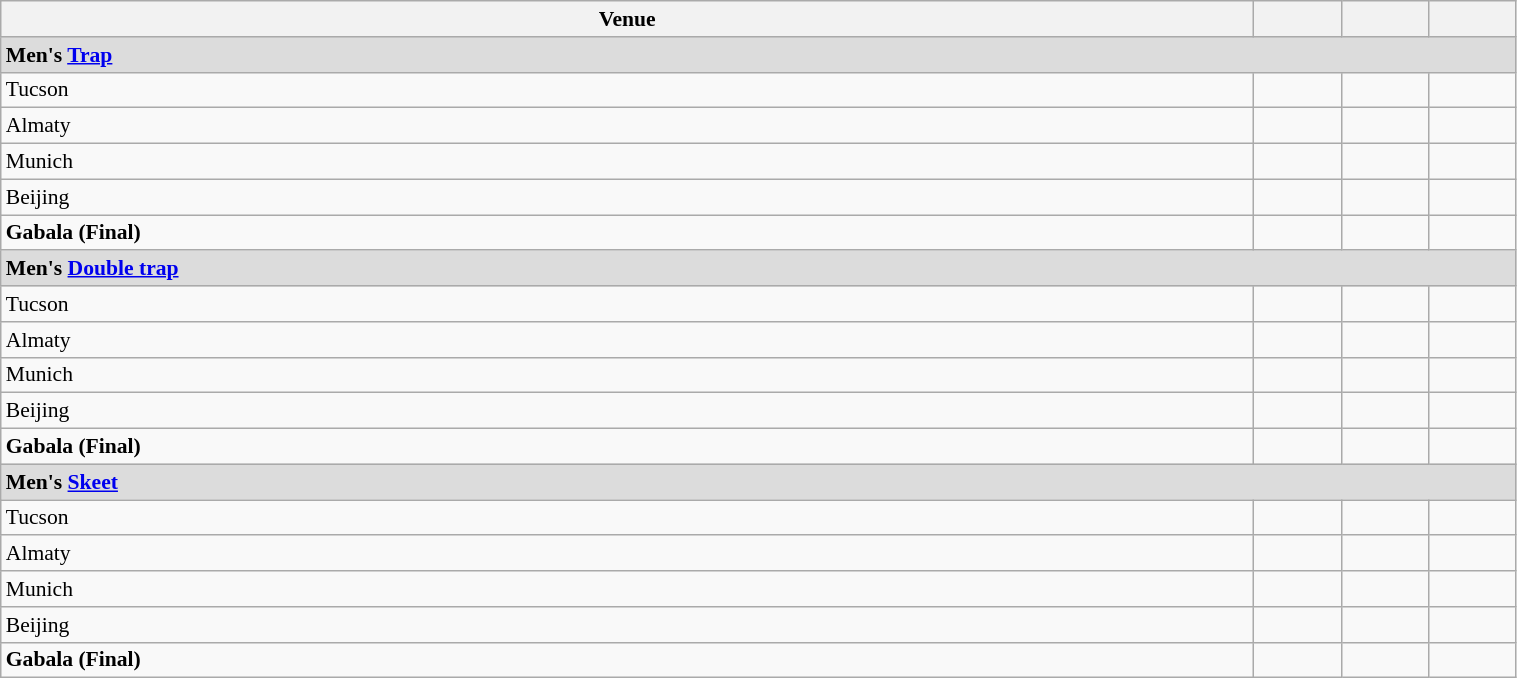<table class=wikitable style="width:80%; font-size: 90%;">
<tr>
<th>Venue</th>
<th></th>
<th></th>
<th></th>
</tr>
<tr>
<td colspan=8 style="background:#dcdcdc"><strong>Men's <a href='#'>Trap</a></strong></td>
</tr>
<tr>
<td>Tucson</td>
<td></td>
<td></td>
<td></td>
</tr>
<tr>
<td>Almaty</td>
<td></td>
<td></td>
<td></td>
</tr>
<tr>
<td>Munich</td>
<td></td>
<td></td>
<td></td>
</tr>
<tr>
<td>Beijing</td>
<td></td>
<td></td>
<td></td>
</tr>
<tr>
<td><strong>Gabala (Final)</strong></td>
<td></td>
<td></td>
<td></td>
</tr>
<tr>
<td colspan=8 style="background:#dcdcdc"><strong>Men's <a href='#'>Double trap</a></strong></td>
</tr>
<tr>
<td>Tucson</td>
<td></td>
<td></td>
<td></td>
</tr>
<tr>
<td>Almaty</td>
<td></td>
<td></td>
<td></td>
</tr>
<tr>
<td>Munich</td>
<td></td>
<td></td>
<td></td>
</tr>
<tr>
<td>Beijing</td>
<td></td>
<td></td>
<td></td>
</tr>
<tr>
<td><strong>Gabala (Final)</strong></td>
<td></td>
<td></td>
<td></td>
</tr>
<tr>
<td colspan=8 style="background:#dcdcdc"><strong>Men's <a href='#'>Skeet</a></strong></td>
</tr>
<tr>
<td>Tucson</td>
<td></td>
<td></td>
<td></td>
</tr>
<tr>
<td>Almaty</td>
<td></td>
<td></td>
<td></td>
</tr>
<tr>
<td>Munich</td>
<td></td>
<td></td>
<td></td>
</tr>
<tr>
<td>Beijing</td>
<td></td>
<td></td>
<td></td>
</tr>
<tr>
<td><strong>Gabala (Final)</strong></td>
<td></td>
<td></td>
<td></td>
</tr>
</table>
